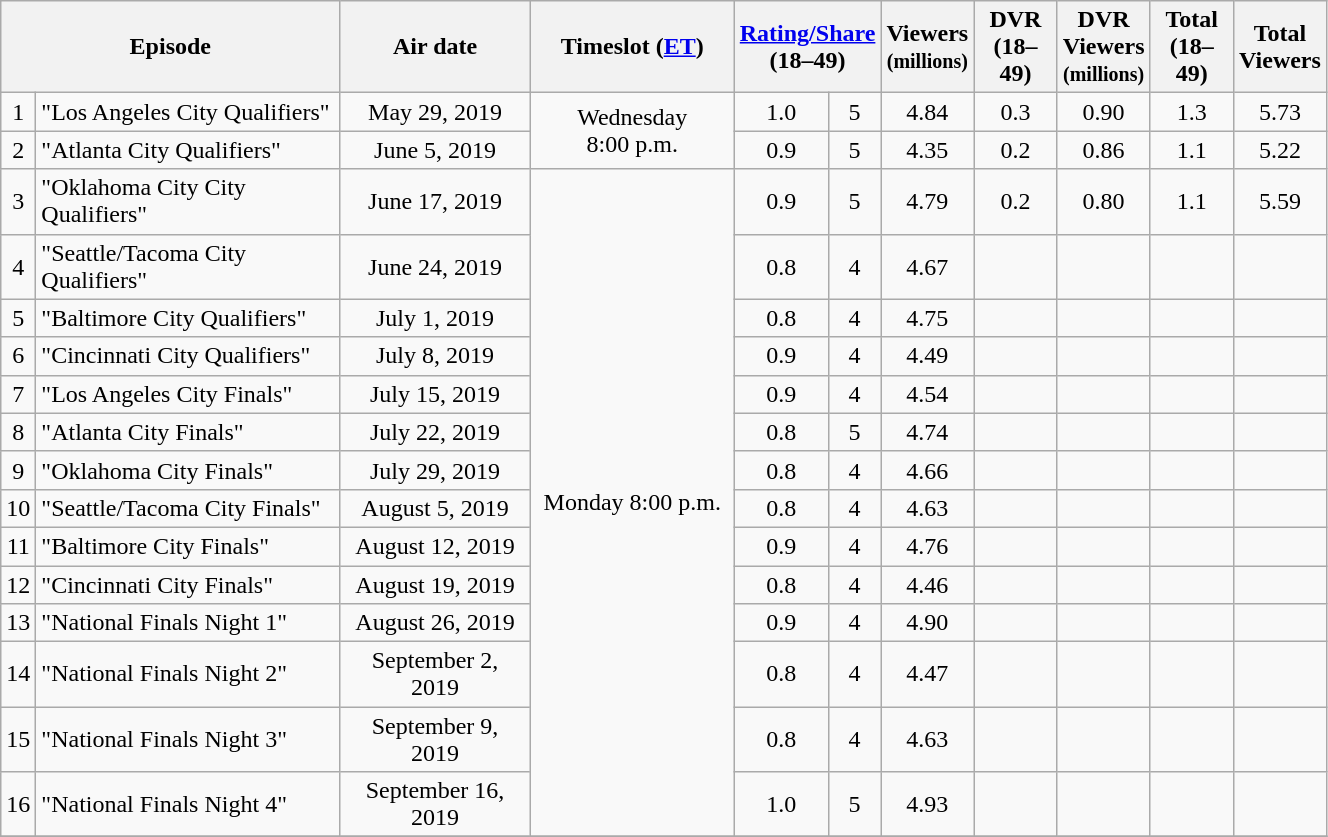<table class="wikitable" style="text-align:center; width: 70%">
<tr>
<th colspan="2">Episode</th>
<th>Air date</th>
<th>Timeslot (<a href='#'>ET</a>)</th>
<th colspan=2><a href='#'>Rating/Share</a><br>(18–49)</th>
<th>Viewers<br><small>(millions)</small></th>
<th>DVR<br>(18–49)</th>
<th>DVR<br>Viewers<br><small>(millions)</small></th>
<th>Total<br>(18–49)</th>
<th>Total<br>Viewers</th>
</tr>
<tr>
<td>1</td>
<td style="text-align:left;">"Los Angeles City Qualifiers"</td>
<td>May 29, 2019</td>
<td rowspan="2">Wednesday 8:00 p.m.</td>
<td>1.0</td>
<td>5</td>
<td>4.84</td>
<td>0.3</td>
<td>0.90</td>
<td>1.3</td>
<td>5.73</td>
</tr>
<tr>
<td>2</td>
<td style="text-align:left;">"Atlanta City Qualifiers"</td>
<td>June 5, 2019</td>
<td>0.9</td>
<td>5</td>
<td>4.35</td>
<td>0.2</td>
<td>0.86</td>
<td>1.1</td>
<td>5.22</td>
</tr>
<tr>
<td>3</td>
<td style="text-align:left;">"Oklahoma City City Qualifiers"</td>
<td>June 17, 2019</td>
<td rowspan="14">Monday 8:00 p.m.</td>
<td>0.9</td>
<td>5</td>
<td>4.79</td>
<td>0.2</td>
<td>0.80</td>
<td>1.1</td>
<td>5.59</td>
</tr>
<tr>
<td>4</td>
<td style="text-align:left;">"Seattle/Tacoma City Qualifiers"</td>
<td>June 24, 2019</td>
<td>0.8</td>
<td>4</td>
<td>4.67</td>
<td></td>
<td></td>
<td></td>
<td></td>
</tr>
<tr>
<td>5</td>
<td style="text-align:left;">"Baltimore City Qualifiers"</td>
<td>July 1, 2019</td>
<td>0.8</td>
<td>4</td>
<td>4.75</td>
<td></td>
<td></td>
<td></td>
<td></td>
</tr>
<tr>
<td>6</td>
<td style="text-align:left;">"Cincinnati City Qualifiers"</td>
<td>July 8, 2019</td>
<td>0.9</td>
<td>4</td>
<td>4.49</td>
<td></td>
<td></td>
<td></td>
<td></td>
</tr>
<tr>
<td>7</td>
<td style="text-align:left;">"Los Angeles City Finals"</td>
<td>July 15, 2019</td>
<td>0.9</td>
<td>4</td>
<td>4.54</td>
<td></td>
<td></td>
<td></td>
<td></td>
</tr>
<tr>
<td>8</td>
<td style="text-align:left;">"Atlanta City Finals"</td>
<td>July 22, 2019</td>
<td>0.8</td>
<td>5</td>
<td>4.74</td>
<td></td>
<td></td>
<td></td>
<td></td>
</tr>
<tr>
<td>9</td>
<td style="text-align:left;">"Oklahoma City Finals"</td>
<td>July 29, 2019</td>
<td>0.8</td>
<td>4</td>
<td>4.66</td>
<td></td>
<td></td>
<td></td>
<td></td>
</tr>
<tr>
<td>10</td>
<td style="text-align:left;">"Seattle/Tacoma City Finals"</td>
<td>August 5, 2019</td>
<td>0.8</td>
<td>4</td>
<td>4.63</td>
<td></td>
<td></td>
<td></td>
<td></td>
</tr>
<tr>
<td>11</td>
<td style="text-align:left;">"Baltimore City Finals"</td>
<td>August 12, 2019</td>
<td>0.9</td>
<td>4</td>
<td>4.76</td>
<td></td>
<td></td>
<td></td>
<td></td>
</tr>
<tr>
<td>12</td>
<td style="text-align:left;">"Cincinnati City Finals"</td>
<td>August 19, 2019</td>
<td>0.8</td>
<td>4</td>
<td>4.46</td>
<td></td>
<td></td>
<td></td>
<td></td>
</tr>
<tr>
<td>13</td>
<td style="text-align:left;">"National Finals Night 1"</td>
<td>August 26, 2019</td>
<td>0.9</td>
<td>4</td>
<td>4.90</td>
<td></td>
<td></td>
<td></td>
<td></td>
</tr>
<tr>
<td>14</td>
<td style="text-align:left;">"National Finals Night 2"</td>
<td>September 2, 2019</td>
<td>0.8</td>
<td>4</td>
<td>4.47</td>
<td></td>
<td></td>
<td></td>
<td></td>
</tr>
<tr>
<td>15</td>
<td style="text-align:left;">"National Finals Night 3"</td>
<td>September 9, 2019</td>
<td>0.8</td>
<td>4</td>
<td>4.63</td>
<td></td>
<td></td>
<td></td>
<td></td>
</tr>
<tr>
<td>16</td>
<td style="text-align:left;">"National Finals Night 4"</td>
<td>September 16, 2019</td>
<td>1.0</td>
<td>5</td>
<td>4.93</td>
<td></td>
<td></td>
<td></td>
<td></td>
</tr>
<tr>
</tr>
</table>
